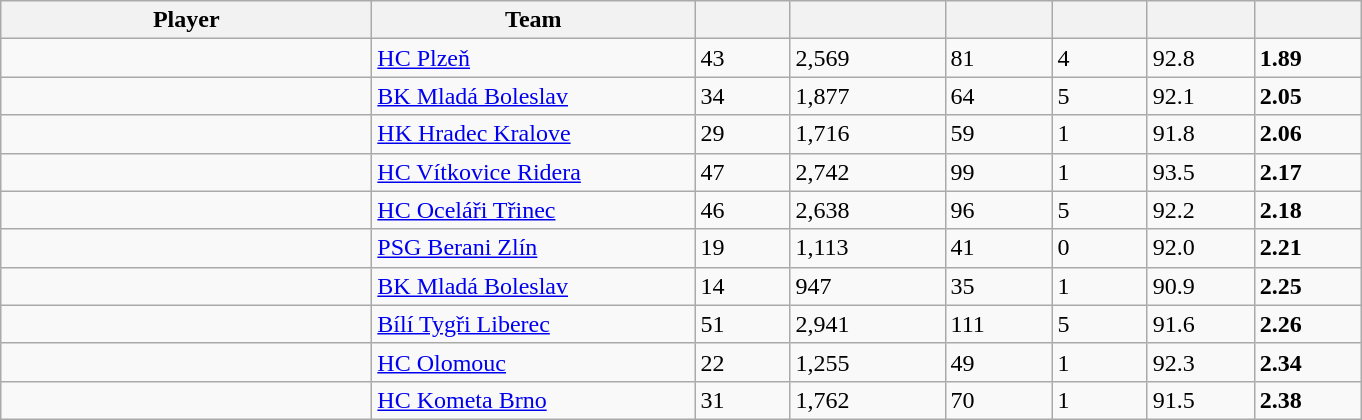<table class="wikitable sortable">
<tr>
<th style="width: 15em;">Player</th>
<th style="width: 13em;">Team</th>
<th style="width: 3.5em;"></th>
<th style="width: 6em;"></th>
<th style="width: 4em;"></th>
<th style="width: 3.5em;"></th>
<th style="width: 4em;"></th>
<th style="width: 4em;"></th>
</tr>
<tr>
<td> </td>
<td><a href='#'>HC Plzeň</a></td>
<td>43</td>
<td>2,569</td>
<td>81</td>
<td>4</td>
<td>92.8</td>
<td><strong>1.89</strong></td>
</tr>
<tr>
<td> </td>
<td><a href='#'>BK Mladá Boleslav</a></td>
<td>34</td>
<td>1,877</td>
<td>64</td>
<td>5</td>
<td>92.1</td>
<td><strong>2.05</strong></td>
</tr>
<tr>
<td> </td>
<td><a href='#'>HK Hradec Kralove</a></td>
<td>29</td>
<td>1,716</td>
<td>59</td>
<td>1</td>
<td>91.8</td>
<td><strong>2.06</strong></td>
</tr>
<tr>
<td> </td>
<td><a href='#'>HC Vítkovice Ridera</a></td>
<td>47</td>
<td>2,742</td>
<td>99</td>
<td>1</td>
<td>93.5</td>
<td><strong>2.17</strong></td>
</tr>
<tr>
<td> </td>
<td><a href='#'>HC Oceláři Třinec</a></td>
<td>46</td>
<td>2,638</td>
<td>96</td>
<td>5</td>
<td>92.2</td>
<td><strong>2.18</strong></td>
</tr>
<tr>
<td> </td>
<td><a href='#'>PSG Berani Zlín</a></td>
<td>19</td>
<td>1,113</td>
<td>41</td>
<td>0</td>
<td>92.0</td>
<td><strong>2.21</strong></td>
</tr>
<tr>
<td> </td>
<td><a href='#'>BK Mladá Boleslav</a></td>
<td>14</td>
<td>947</td>
<td>35</td>
<td>1</td>
<td>90.9</td>
<td><strong>2.25</strong></td>
</tr>
<tr>
<td> </td>
<td><a href='#'>Bílí Tygři Liberec</a></td>
<td>51</td>
<td>2,941</td>
<td>111</td>
<td>5</td>
<td>91.6</td>
<td><strong>2.26</strong></td>
</tr>
<tr>
<td> </td>
<td><a href='#'>HC Olomouc</a></td>
<td>22</td>
<td>1,255</td>
<td>49</td>
<td>1</td>
<td>92.3</td>
<td><strong>2.34</strong></td>
</tr>
<tr>
<td> </td>
<td><a href='#'>HC Kometa Brno</a></td>
<td>31</td>
<td>1,762</td>
<td>70</td>
<td>1</td>
<td>91.5</td>
<td><strong>2.38</strong></td>
</tr>
</table>
